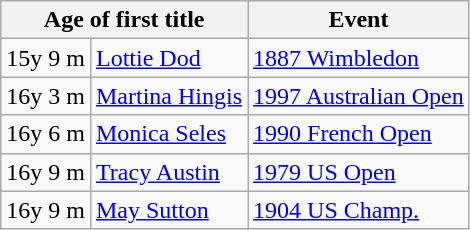<table class=wikitable style="display:inline-table;">
<tr>
<th scope="col" colspan=2>Age of first title</th>
<th scope="col">Event</th>
</tr>
<tr>
<td>15y 9 m</td>
<td> <a href='#'>Lottie Dod</a></td>
<td><a href='#'>1887 Wimbledon</a></td>
</tr>
<tr>
<td>16y 3 m</td>
<td> <a href='#'>Martina Hingis</a></td>
<td><a href='#'>1997 Australian Open</a></td>
</tr>
<tr>
<td>16y 6 m</td>
<td> <a href='#'>Monica Seles</a></td>
<td><a href='#'>1990 French Open</a></td>
</tr>
<tr>
<td>16y 9 m</td>
<td> <a href='#'>Tracy Austin</a></td>
<td><a href='#'>1979 US Open</a></td>
</tr>
<tr>
<td>16y 9 m</td>
<td> <a href='#'>May Sutton</a></td>
<td><a href='#'>1904 US Champ.</a></td>
</tr>
</table>
